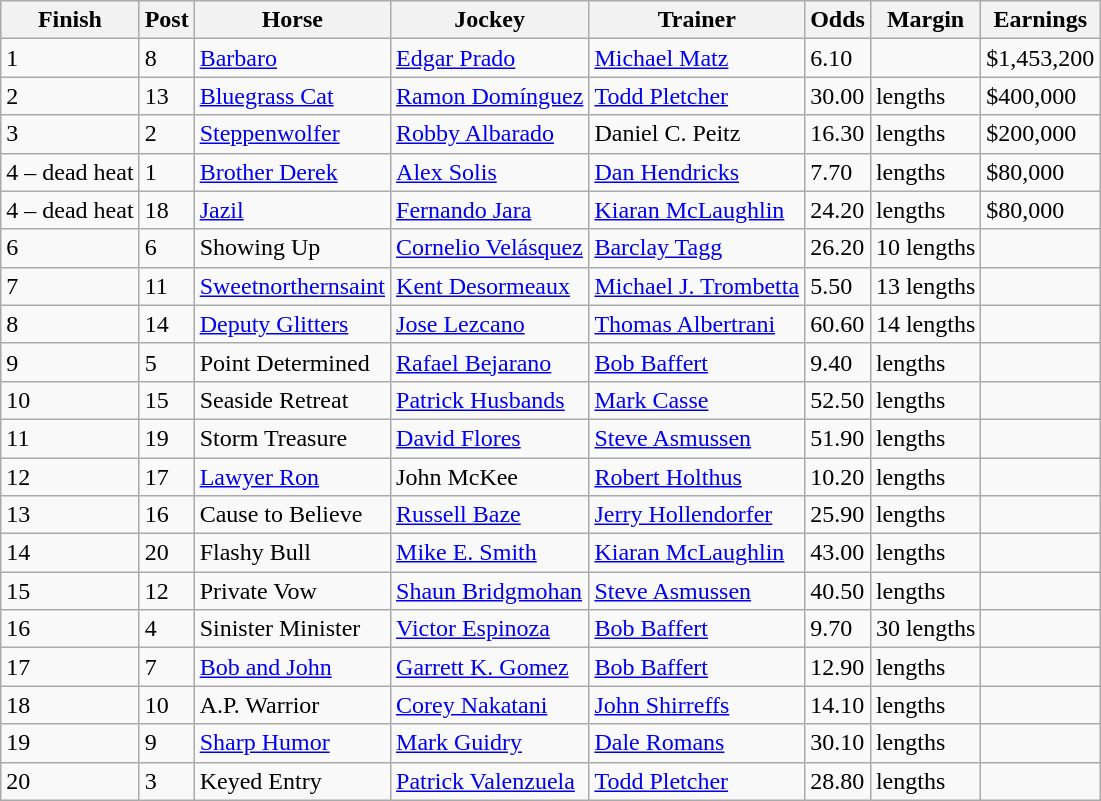<table class="wikitable" border="1">
<tr>
<th>Finish</th>
<th>Post</th>
<th>Horse</th>
<th>Jockey</th>
<th>Trainer</th>
<th>Odds</th>
<th>Margin</th>
<th>Earnings</th>
</tr>
<tr>
<td>1</td>
<td>8</td>
<td><a href='#'>Barbaro</a></td>
<td><a href='#'>Edgar Prado</a></td>
<td><a href='#'>Michael Matz</a></td>
<td>6.10</td>
<td></td>
<td>$1,453,200</td>
</tr>
<tr>
<td>2</td>
<td>13</td>
<td><a href='#'>Bluegrass Cat</a></td>
<td><a href='#'>Ramon Domínguez</a></td>
<td><a href='#'>Todd Pletcher</a></td>
<td>30.00</td>
<td> lengths</td>
<td>$400,000</td>
</tr>
<tr>
<td>3</td>
<td>2</td>
<td><a href='#'>Steppenwolfer</a></td>
<td><a href='#'>Robby Albarado</a></td>
<td>Daniel C. Peitz</td>
<td>16.30</td>
<td> lengths</td>
<td>$200,000</td>
</tr>
<tr>
<td>4 – dead heat</td>
<td>1</td>
<td><a href='#'>Brother Derek</a></td>
<td><a href='#'>Alex Solis</a></td>
<td><a href='#'>Dan Hendricks</a></td>
<td>7.70</td>
<td> lengths</td>
<td>$80,000</td>
</tr>
<tr>
<td>4 – dead heat</td>
<td>18</td>
<td><a href='#'>Jazil</a></td>
<td><a href='#'>Fernando Jara</a></td>
<td><a href='#'>Kiaran McLaughlin</a></td>
<td>24.20</td>
<td> lengths</td>
<td>$80,000</td>
</tr>
<tr>
<td>6</td>
<td>6</td>
<td>Showing Up</td>
<td><a href='#'>Cornelio Velásquez</a></td>
<td><a href='#'>Barclay Tagg</a></td>
<td>26.20</td>
<td>10 lengths</td>
<td></td>
</tr>
<tr>
<td>7</td>
<td>11</td>
<td><a href='#'>Sweetnorthernsaint</a></td>
<td><a href='#'>Kent Desormeaux</a></td>
<td><a href='#'>Michael J. Trombetta</a></td>
<td>5.50</td>
<td>13 lengths</td>
<td></td>
</tr>
<tr>
<td>8</td>
<td>14</td>
<td><a href='#'>Deputy Glitters</a></td>
<td><a href='#'>Jose Lezcano</a></td>
<td><a href='#'>Thomas Albertrani</a></td>
<td>60.60</td>
<td>14 lengths</td>
<td></td>
</tr>
<tr>
<td>9</td>
<td>5</td>
<td>Point Determined</td>
<td><a href='#'>Rafael Bejarano</a></td>
<td><a href='#'>Bob Baffert</a></td>
<td>9.40</td>
<td> lengths</td>
<td></td>
</tr>
<tr>
<td>10</td>
<td>15</td>
<td>Seaside Retreat</td>
<td><a href='#'>Patrick Husbands</a></td>
<td><a href='#'>Mark Casse</a></td>
<td>52.50</td>
<td> lengths</td>
<td></td>
</tr>
<tr>
<td>11</td>
<td>19</td>
<td>Storm Treasure</td>
<td><a href='#'>David Flores</a></td>
<td><a href='#'>Steve Asmussen</a></td>
<td>51.90</td>
<td> lengths</td>
<td></td>
</tr>
<tr>
<td>12</td>
<td>17</td>
<td><a href='#'>Lawyer Ron</a></td>
<td>John McKee</td>
<td><a href='#'>Robert Holthus</a></td>
<td>10.20</td>
<td> lengths</td>
<td></td>
</tr>
<tr>
<td>13</td>
<td>16</td>
<td>Cause to Believe</td>
<td><a href='#'>Russell Baze</a></td>
<td><a href='#'>Jerry Hollendorfer</a></td>
<td>25.90</td>
<td> lengths</td>
<td></td>
</tr>
<tr>
<td>14</td>
<td>20</td>
<td>Flashy Bull</td>
<td><a href='#'>Mike E. Smith</a></td>
<td><a href='#'>Kiaran McLaughlin</a></td>
<td>43.00</td>
<td> lengths</td>
<td></td>
</tr>
<tr>
<td>15</td>
<td>12</td>
<td>Private Vow</td>
<td><a href='#'>Shaun Bridgmohan</a></td>
<td><a href='#'>Steve Asmussen</a></td>
<td>40.50</td>
<td> lengths</td>
<td></td>
</tr>
<tr>
<td>16</td>
<td>4</td>
<td>Sinister Minister</td>
<td><a href='#'>Victor Espinoza</a></td>
<td><a href='#'>Bob Baffert</a></td>
<td>9.70</td>
<td>30 lengths</td>
<td></td>
</tr>
<tr>
<td>17</td>
<td>7</td>
<td><a href='#'>Bob and John</a></td>
<td><a href='#'>Garrett K. Gomez</a></td>
<td><a href='#'>Bob Baffert</a></td>
<td>12.90</td>
<td> lengths</td>
<td></td>
</tr>
<tr>
<td>18</td>
<td>10</td>
<td>A.P. Warrior</td>
<td><a href='#'>Corey Nakatani</a></td>
<td><a href='#'>John Shirreffs</a></td>
<td>14.10</td>
<td> lengths</td>
<td></td>
</tr>
<tr>
<td>19</td>
<td>9</td>
<td><a href='#'>Sharp Humor</a></td>
<td><a href='#'>Mark Guidry</a></td>
<td><a href='#'>Dale Romans</a></td>
<td>30.10</td>
<td> lengths</td>
<td></td>
</tr>
<tr>
<td>20</td>
<td>3</td>
<td>Keyed Entry</td>
<td><a href='#'>Patrick Valenzuela</a></td>
<td><a href='#'>Todd Pletcher</a></td>
<td>28.80</td>
<td> lengths</td>
<td></td>
</tr>
</table>
